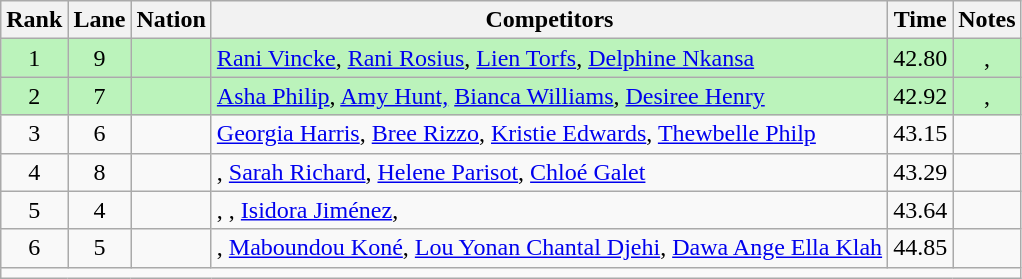<table class="wikitable sortable" style="text-align:center">
<tr>
<th scope="col" style="width: 10px;">Rank</th>
<th scope="col" style="width: 10px;">Lane</th>
<th scope="col">Nation</th>
<th scope="col">Competitors</th>
<th scope="col">Time</th>
<th scope="col">Notes</th>
</tr>
<tr bgcolor="#bbf3bb">
<td>1</td>
<td>9</td>
<td align="left"></td>
<td align="left"><a href='#'>Rani Vincke</a>, <a href='#'>Rani Rosius</a>, <a href='#'>Lien Torfs</a>, <a href='#'>Delphine Nkansa</a></td>
<td>42.80</td>
<td>, </td>
</tr>
<tr bgcolor="#bbf3bb">
<td>2</td>
<td>7</td>
<td align="left"></td>
<td align="left"><a href='#'>Asha Philip</a>, <a href='#'>Amy Hunt,</a> <a href='#'>Bianca Williams</a>, <a href='#'>Desiree Henry</a></td>
<td>42.92</td>
<td>, </td>
</tr>
<tr>
<td>3</td>
<td>6</td>
<td align="left"></td>
<td align="left"><a href='#'>Georgia Harris</a>, <a href='#'>Bree Rizzo</a>, <a href='#'>Kristie Edwards</a>, <a href='#'>Thewbelle Philp</a></td>
<td>43.15</td>
<td></td>
</tr>
<tr>
<td>4</td>
<td>8</td>
<td align="left"></td>
<td align="left">, <a href='#'>Sarah Richard</a>, <a href='#'>Helene Parisot</a>, <a href='#'>Chloé Galet</a></td>
<td>43.29</td>
<td></td>
</tr>
<tr>
<td>5</td>
<td>4</td>
<td align="left"></td>
<td align="left">, , <a href='#'>Isidora Jiménez</a>, </td>
<td>43.64</td>
<td><strong></strong></td>
</tr>
<tr>
<td>6</td>
<td>5</td>
<td align="left"></td>
<td align="left">, <a href='#'>Maboundou Koné</a>, <a href='#'>Lou Yonan Chantal Djehi</a>, <a href='#'>Dawa Ange Ella Klah</a></td>
<td>44.85</td>
<td></td>
</tr>
<tr class="sortbottom">
<td colspan="6"></td>
</tr>
</table>
